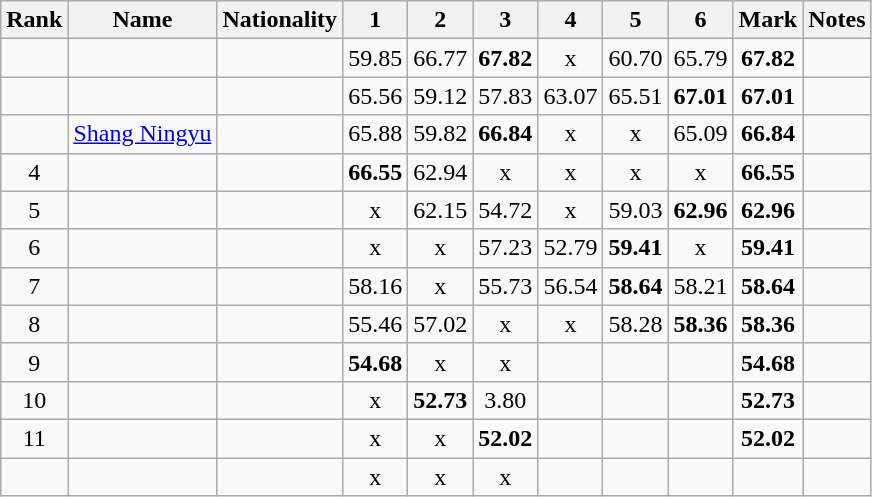<table class="wikitable sortable" style="text-align:center">
<tr>
<th>Rank</th>
<th>Name</th>
<th>Nationality</th>
<th>1</th>
<th>2</th>
<th>3</th>
<th>4</th>
<th>5</th>
<th>6</th>
<th>Mark</th>
<th>Notes</th>
</tr>
<tr>
<td></td>
<td align=left></td>
<td align=left></td>
<td>59.85</td>
<td>66.77</td>
<td><strong>67.82</strong></td>
<td>x</td>
<td>60.70</td>
<td>65.79</td>
<td><strong>67.82</strong></td>
<td></td>
</tr>
<tr>
<td></td>
<td align=left></td>
<td align=left></td>
<td>65.56</td>
<td>59.12</td>
<td>57.83</td>
<td>63.07</td>
<td>65.51</td>
<td><strong>67.01</strong></td>
<td><strong>67.01</strong></td>
<td></td>
</tr>
<tr>
<td></td>
<td align=left><a href='#'>Shang Ningyu</a></td>
<td align=left></td>
<td>65.88</td>
<td>59.82</td>
<td><strong>66.84</strong></td>
<td>x</td>
<td>x</td>
<td>65.09</td>
<td><strong>66.84</strong></td>
<td></td>
</tr>
<tr>
<td>4</td>
<td align=left></td>
<td align=left></td>
<td><strong>66.55</strong></td>
<td>62.94</td>
<td>x</td>
<td>x</td>
<td>x</td>
<td>x</td>
<td><strong>66.55</strong></td>
<td></td>
</tr>
<tr>
<td>5</td>
<td align=left></td>
<td align=left></td>
<td>x</td>
<td>62.15</td>
<td>54.72</td>
<td>x</td>
<td>59.03</td>
<td><strong>62.96</strong></td>
<td><strong>62.96</strong></td>
<td></td>
</tr>
<tr>
<td>6</td>
<td align=left></td>
<td align=left></td>
<td>x</td>
<td>x</td>
<td>57.23</td>
<td>52.79</td>
<td><strong>59.41</strong></td>
<td>x</td>
<td><strong>59.41</strong></td>
<td></td>
</tr>
<tr>
<td>7</td>
<td align=left></td>
<td align=left></td>
<td>58.16</td>
<td>x</td>
<td>55.73</td>
<td>56.54</td>
<td><strong>58.64</strong></td>
<td>58.21</td>
<td><strong>58.64</strong></td>
<td></td>
</tr>
<tr>
<td>8</td>
<td align=left></td>
<td align=left></td>
<td>55.46</td>
<td>57.02</td>
<td>x</td>
<td>x</td>
<td>58.28</td>
<td><strong>58.36</strong></td>
<td><strong>58.36</strong></td>
<td></td>
</tr>
<tr>
<td>9</td>
<td align=left></td>
<td align=left></td>
<td><strong>54.68</strong></td>
<td>x</td>
<td>x</td>
<td></td>
<td></td>
<td></td>
<td><strong>54.68</strong></td>
<td></td>
</tr>
<tr>
<td>10</td>
<td align=left></td>
<td align=left></td>
<td>x</td>
<td><strong>52.73</strong></td>
<td>3.80</td>
<td></td>
<td></td>
<td></td>
<td><strong>52.73</strong></td>
<td></td>
</tr>
<tr>
<td>11</td>
<td align=left></td>
<td align=left></td>
<td>x</td>
<td>x</td>
<td><strong>52.02</strong></td>
<td></td>
<td></td>
<td></td>
<td><strong>52.02</strong></td>
<td></td>
</tr>
<tr>
<td></td>
<td align=left></td>
<td align=left></td>
<td>x</td>
<td>x</td>
<td>x</td>
<td></td>
<td></td>
<td></td>
<td><strong></strong></td>
<td></td>
</tr>
</table>
